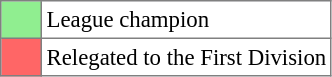<table bgcolor="#f7f8ff" cellpadding="3" cellspacing="0" border="1" style="font-size: 95%; border: gray solid 1px; border-collapse: collapse;text-align:center;">
<tr>
<td style="background:#90EE90;" width="20"></td>
<td bgcolor="#ffffff" align="left">League champion</td>
</tr>
<tr>
<td style="background: #FF6666" width="20"></td>
<td bgcolor="#ffffff" align="left">Relegated to the First Division</td>
</tr>
</table>
